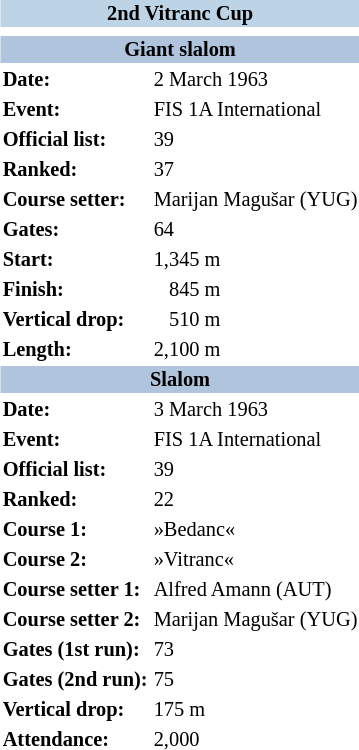<table border=0 class="toccolours float-right" align="right" style="margin:0 0 0.5em 1em; font-size: 85%;">
<tr>
<th bgcolor=#BCD4E6 colspan=2 align="center">2nd Vitranc Cup</th>
</tr>
<tr>
<td align="center" colspan=2></td>
</tr>
<tr>
<th bgcolor=#b0c4de colspan=2 align="center">Giant slalom</th>
</tr>
<tr>
<td><strong>Date:</strong></td>
<td>2 March 1963</td>
</tr>
<tr>
<td><strong>Event:</strong></td>
<td>FIS 1A International</td>
</tr>
<tr>
<td><strong>Official list:</strong></td>
<td>39</td>
</tr>
<tr>
<td><strong>Ranked:</strong></td>
<td>37</td>
</tr>
<tr>
<td><strong>Course setter:</strong></td>
<td>Marijan Magušar (YUG)</td>
</tr>
<tr>
<td><strong>Gates:</strong></td>
<td>64</td>
</tr>
<tr>
<td><strong>Start:</strong></td>
<td>1,345 m</td>
</tr>
<tr>
<td><strong>Finish:</strong></td>
<td>   845 m</td>
</tr>
<tr>
<td><strong>Vertical drop:</strong></td>
<td>   510 m</td>
</tr>
<tr>
<td><strong>Length:</strong></td>
<td>2,100 m</td>
</tr>
<tr>
<th bgcolor=#b0c4de colspan=2 align="center">Slalom</th>
</tr>
<tr>
<td><strong>Date:</strong></td>
<td>3 March 1963</td>
</tr>
<tr>
<td><strong>Event:</strong></td>
<td>FIS 1A International</td>
</tr>
<tr>
<td><strong>Official list:</strong></td>
<td>39</td>
</tr>
<tr>
<td><strong>Ranked:</strong></td>
<td>22</td>
</tr>
<tr>
<td><strong>Course 1:</strong></td>
<td>»Bedanc«</td>
</tr>
<tr>
<td><strong>Course 2:</strong></td>
<td>»Vitranc«</td>
</tr>
<tr>
<td><strong>Course setter 1:</strong></td>
<td>Alfred Amann (AUT)</td>
</tr>
<tr>
<td><strong>Course setter 2:</strong></td>
<td>Marijan Magušar (YUG)</td>
</tr>
<tr>
<td><strong>Gates (1st run):</strong></td>
<td>73</td>
</tr>
<tr>
<td><strong>Gates (2nd run):</strong></td>
<td>75</td>
</tr>
<tr>
<td><strong>Vertical drop:</strong></td>
<td>175 m</td>
</tr>
<tr>
<td><strong>Attendance:</strong></td>
<td>2,000</td>
</tr>
</table>
